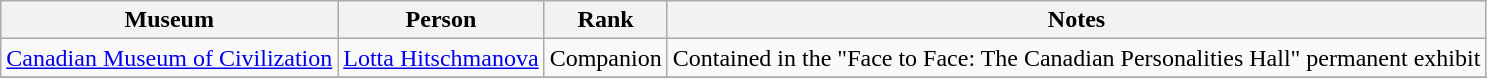<table class="wikitable">
<tr>
<th>Museum</th>
<th>Person</th>
<th>Rank</th>
<th>Notes</th>
</tr>
<tr>
<td><a href='#'>Canadian Museum of Civilization</a></td>
<td><a href='#'>Lotta Hitschmanova</a></td>
<td>Companion</td>
<td>Contained in the "Face to Face: The Canadian Personalities Hall" permanent exhibit</td>
</tr>
<tr>
</tr>
</table>
